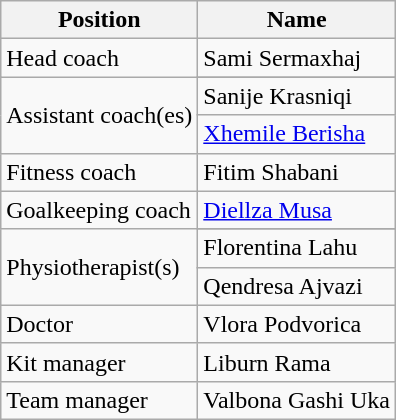<table class="wikitable">
<tr>
<th>Position</th>
<th>Name</th>
</tr>
<tr>
<td>Head coach</td>
<td> Sami Sermaxhaj</td>
</tr>
<tr>
<td rowspan="3">Assistant coach(es)</td>
</tr>
<tr>
<td> Sanije Krasniqi</td>
</tr>
<tr>
<td> <a href='#'>Xhemile Berisha</a></td>
</tr>
<tr>
<td>Fitness coach</td>
<td> Fitim Shabani</td>
</tr>
<tr>
<td>Goalkeeping coach</td>
<td> <a href='#'>Diellza Musa</a></td>
</tr>
<tr>
<td rowspan="3">Physiotherapist(s)</td>
</tr>
<tr>
<td> Florentina Lahu</td>
</tr>
<tr>
<td> Qendresa Ajvazi</td>
</tr>
<tr>
<td>Doctor</td>
<td> Vlora Podvorica</td>
</tr>
<tr>
<td>Kit manager</td>
<td> Liburn Rama</td>
</tr>
<tr>
<td>Team manager</td>
<td> Valbona Gashi Uka</td>
</tr>
</table>
